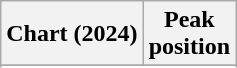<table class="wikitable sortable plainrowheaders" style="text-align:center">
<tr>
<th scope="col">Chart (2024)</th>
<th scope="col">Peak<br>position</th>
</tr>
<tr>
</tr>
<tr>
</tr>
</table>
